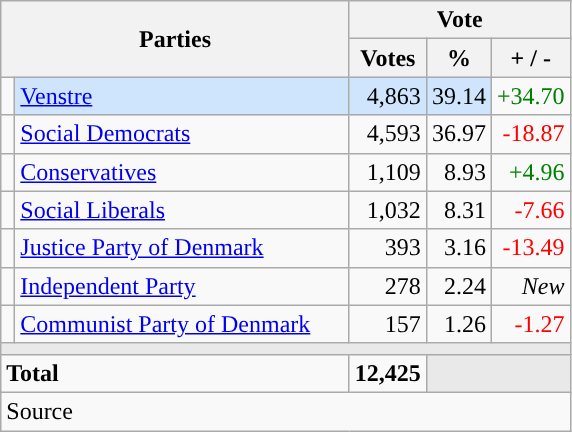<table class="wikitable" style="text-align:right;">
<tr>
<th style="text-align:centre;" rowspan="2" colspan="2" width="225">Parties</th>
<th colspan="3">Vote</th>
</tr>
<tr>
<th width="15">Votes</th>
<th width="15">%</th>
<th width="15">+ / -</th>
</tr>
<tr>
<td width="2" style="color:inherit;background:"></td>
<td bgcolor=#cfe5fe  align="left"><a href='#'>Venstre</a></td>
<td bgcolor=#cfe5fe>4,863</td>
<td bgcolor=#cfe5fe>39.14</td>
<td style=color:green;>+34.70</td>
</tr>
<tr>
<td width="2" style="color:inherit;background:"></td>
<td align="left"><a href='#'>Social Democrats</a></td>
<td>4,593</td>
<td>36.97</td>
<td style=color:red;>-18.87</td>
</tr>
<tr>
<td width="2" style="color:inherit;background:"></td>
<td align="left"><a href='#'>Conservatives</a></td>
<td>1,109</td>
<td>8.93</td>
<td style=color:green;>+4.96</td>
</tr>
<tr>
<td width="2" style="color:inherit;background:"></td>
<td align="left"><a href='#'>Social Liberals</a></td>
<td>1,032</td>
<td>8.31</td>
<td style=color:red;>-7.66</td>
</tr>
<tr>
<td width="2" style="color:inherit;background:"></td>
<td align="left"><a href='#'>Justice Party of Denmark</a></td>
<td>393</td>
<td>3.16</td>
<td style=color:red;>-13.49</td>
</tr>
<tr>
<td width="2" style="color:inherit;background:"></td>
<td align="left"><a href='#'>Independent Party</a></td>
<td>278</td>
<td>2.24</td>
<td><em>New</em></td>
</tr>
<tr>
<td width="2" style="color:inherit;background:"></td>
<td align="left"><a href='#'>Communist Party of Denmark</a></td>
<td>157</td>
<td>1.26</td>
<td style=color:red;>-1.27</td>
</tr>
<tr>
<td colspan="7" bgcolor="#E9E9E9"></td>
</tr>
<tr>
<td align="left" colspan="2"><strong>Total</strong></td>
<td><strong>12,425</strong></td>
<td bgcolor="#E9E9E9" colspan="2"></td>
</tr>
<tr>
<td align="left" colspan="6">Source</td>
</tr>
</table>
